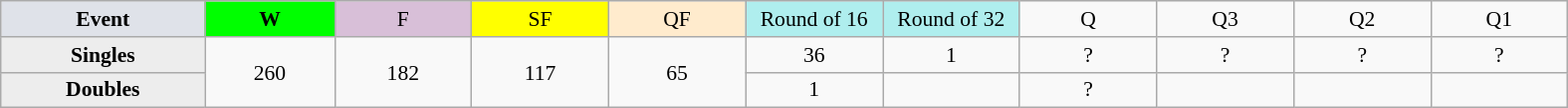<table class=wikitable style=font-size:90%;text-align:center>
<tr>
<td style="width:130px; background:#dfe2e9;"><strong>Event</strong></td>
<td style="width:80px; background:lime;"><strong>W</strong></td>
<td style="width:85px; background:thistle;">F</td>
<td style="width:85px; background:#ff0;">SF</td>
<td style="width:85px; background:#ffebcd;">QF</td>
<td style="width:85px; background:#afeeee;">Round of 16</td>
<td style="width:85px; background:#afeeee;">Round of 32</td>
<td width=85>Q</td>
<td width=85>Q3</td>
<td width=85>Q2</td>
<td width=85>Q1</td>
</tr>
<tr>
<th style="background:#ededed;">Singles</th>
<td rowspan=2>260</td>
<td rowspan=2>182</td>
<td rowspan=2>117</td>
<td rowspan=2>65</td>
<td>36</td>
<td>1</td>
<td>?</td>
<td>?</td>
<td>?</td>
<td>?</td>
</tr>
<tr>
<th style="background:#ededed;">Doubles</th>
<td>1</td>
<td></td>
<td>?</td>
<td></td>
<td></td>
<td></td>
</tr>
</table>
